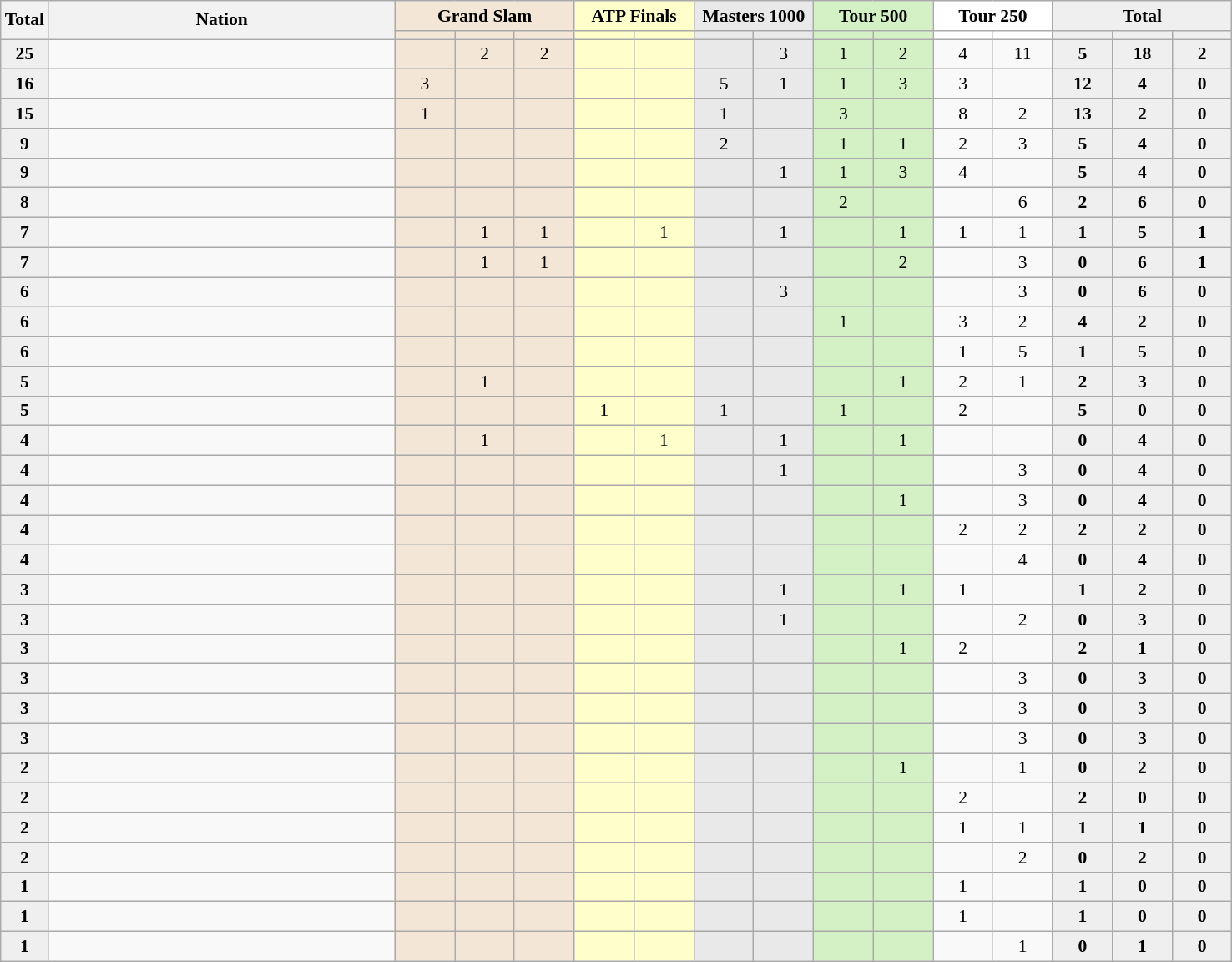<table class="sortable wikitable" style=font-size:90%>
<tr>
<th style="width:30px;" rowspan="2">Total</th>
<th style="width:270px;" rowspan="2">Nation</th>
<th style="background-color:#f3e6d7;" colspan="3">Grand Slam</th>
<th style="background-color:#ffffcc;" colspan="2">ATP Finals</th>
<th style="background-color:#e9e9e9;" colspan="2">Masters 1000</th>
<th style="background-color:#d4f1c5;" colspan="2">Tour 500</th>
<th style="background-color:#ffffff;" colspan="2">Tour 250</th>
<th style="background-color:#efefef;" colspan="3">Total</th>
</tr>
<tr>
<th style="width:41px; background-color:#f3e6d7;"></th>
<th style="width:41px; background-color:#f3e6d7;"></th>
<th style="width:41px; background-color:#f3e6d7;"></th>
<th style="width:41px; background-color:#ffffcc;"></th>
<th style="width:41px; background-color:#ffffcc;"></th>
<th style="width:41px; background-color:#e9e9e9;"></th>
<th style="width:41px; background-color:#e9e9e9;"></th>
<th style="width:41px; background-color:#d4f1c5;"></th>
<th style="width:41px; background-color:#d4f1c5;"></th>
<th style="width:41px; background-color:#ffffff;"></th>
<th style="width:41px; background-color:#ffffff;"></th>
<th style="width:41px; background-color:#efefef;"></th>
<th style="width:41px; background-color:#efefef;"></th>
<th style="width:41px; background-color:#efefef;"></th>
</tr>
<tr align=center>
<td style="background:#efefef;"><strong>25</strong></td>
<td align=left></td>
<td style="background:#F3E6D7;"></td>
<td style="background:#F3E6D7;">2</td>
<td style="background:#F3E6D7;">2</td>
<td style="background:#ffc;"></td>
<td style="background:#ffc;"></td>
<td style="background:#E9E9E9;"></td>
<td style="background:#E9E9E9;">3</td>
<td style="background:#D4F1C5;">1</td>
<td style="background:#D4F1C5;">2</td>
<td>4</td>
<td>11</td>
<td style="background:#efefef;"><strong>5</strong></td>
<td style="background:#efefef;"><strong>18</strong></td>
<td style="background:#efefef;"><strong>2</strong></td>
</tr>
<tr align=center>
<td style="background:#efefef;"><strong>16</strong></td>
<td align=left></td>
<td style="background:#F3E6D7;">3</td>
<td style="background:#F3E6D7;"></td>
<td style="background:#F3E6D7;"></td>
<td style="background:#ffc;"></td>
<td style="background:#ffc;"></td>
<td style="background:#E9E9E9;">5</td>
<td style="background:#E9E9E9;">1</td>
<td style="background:#D4F1C5;">1</td>
<td style="background:#D4F1C5;">3</td>
<td>3</td>
<td></td>
<td style="background:#efefef;"><strong>12</strong></td>
<td style="background:#efefef;"><strong>4</strong></td>
<td style="background:#efefef;"><strong>0</strong></td>
</tr>
<tr align=center>
<td style="background:#efefef;"><strong>15</strong></td>
<td align=left></td>
<td style="background:#F3E6D7;">1</td>
<td style="background:#F3E6D7;"></td>
<td style="background:#F3E6D7;"></td>
<td style="background:#ffc;"></td>
<td style="background:#ffc;"></td>
<td style="background:#E9E9E9;">1</td>
<td style="background:#E9E9E9;"></td>
<td style="background:#D4F1C5;">3</td>
<td style="background:#D4F1C5;"></td>
<td>8</td>
<td>2</td>
<td style="background:#efefef;"><strong>13</strong></td>
<td style="background:#efefef;"><strong>2</strong></td>
<td style="background:#efefef;"><strong>0</strong></td>
</tr>
<tr align=center>
<td style="background:#efefef;"><strong>9</strong></td>
<td align=left></td>
<td style="background:#F3E6D7;"></td>
<td style="background:#F3E6D7;"></td>
<td style="background:#F3E6D7;"></td>
<td style="background:#ffc;"></td>
<td style="background:#ffc;"></td>
<td style="background:#E9E9E9;">2</td>
<td style="background:#E9E9E9;"></td>
<td style="background:#D4F1C5;">1</td>
<td style="background:#D4F1C5;">1</td>
<td>2</td>
<td>3</td>
<td style="background:#efefef;"><strong>5</strong></td>
<td style="background:#efefef;"><strong>4</strong></td>
<td style="background:#efefef;"><strong>0</strong></td>
</tr>
<tr align=center>
<td style="background:#efefef;"><strong>9</strong></td>
<td align=left></td>
<td style="background:#F3E6D7;"></td>
<td style="background:#F3E6D7;"></td>
<td style="background:#F3E6D7;"></td>
<td style="background:#ffc;"></td>
<td style="background:#ffc;"></td>
<td style="background:#E9E9E9;"></td>
<td style="background:#E9E9E9;">1</td>
<td style="background:#D4F1C5;">1</td>
<td style="background:#D4F1C5;">3</td>
<td>4</td>
<td></td>
<td style="background:#efefef;"><strong>5</strong></td>
<td style="background:#efefef;"><strong>4</strong></td>
<td style="background:#efefef;"><strong>0</strong></td>
</tr>
<tr align=center>
<td style="background:#efefef;"><strong>8</strong></td>
<td align=left></td>
<td style="background:#F3E6D7;"></td>
<td style="background:#F3E6D7;"></td>
<td style="background:#F3E6D7;"></td>
<td style="background:#ffc;"></td>
<td style="background:#ffc;"></td>
<td style="background:#E9E9E9;"></td>
<td style="background:#E9E9E9;"></td>
<td style="background:#D4F1C5;">2</td>
<td style="background:#D4F1C5;"></td>
<td></td>
<td>6</td>
<td style="background:#efefef;"><strong>2</strong></td>
<td style="background:#efefef;"><strong>6</strong></td>
<td style="background:#efefef;"><strong>0</strong></td>
</tr>
<tr align=center>
<td style="background:#efefef;"><strong>7</strong></td>
<td align=left></td>
<td style="background:#F3E6D7;"></td>
<td style="background:#F3E6D7;">1</td>
<td style="background:#F3E6D7;">1</td>
<td style="background:#ffc;"></td>
<td style="background:#ffc;">1</td>
<td style="background:#E9E9E9;"></td>
<td style="background:#E9E9E9;">1</td>
<td style="background:#D4F1C5;"></td>
<td style="background:#D4F1C5;">1</td>
<td>1</td>
<td>1</td>
<td style="background:#efefef;"><strong>1</strong></td>
<td style="background:#efefef;"><strong>5</strong></td>
<td style="background:#efefef;"><strong>1</strong></td>
</tr>
<tr align=center>
<td style="background:#efefef;"><strong>7</strong></td>
<td align=left></td>
<td style="background:#F3E6D7;"></td>
<td style="background:#F3E6D7;">1</td>
<td style="background:#F3E6D7;">1</td>
<td style="background:#ffc;"></td>
<td style="background:#ffc;"></td>
<td style="background:#E9E9E9;"></td>
<td style="background:#E9E9E9;"></td>
<td style="background:#D4F1C5;"></td>
<td style="background:#D4F1C5;">2</td>
<td></td>
<td>3</td>
<td style="background:#efefef;"><strong>0</strong></td>
<td style="background:#efefef;"><strong>6</strong></td>
<td style="background:#efefef;"><strong>1</strong></td>
</tr>
<tr align=center>
<td style="background:#efefef;"><strong>6</strong></td>
<td align=left></td>
<td style="background:#F3E6D7;"></td>
<td style="background:#F3E6D7;"></td>
<td style="background:#F3E6D7;"></td>
<td style="background:#ffc;"></td>
<td style="background:#ffc;"></td>
<td style="background:#E9E9E9;"></td>
<td style="background:#E9E9E9;">3</td>
<td style="background:#D4F1C5;"></td>
<td style="background:#D4F1C5;"></td>
<td></td>
<td>3</td>
<td style="background:#efefef;"><strong>0</strong></td>
<td style="background:#efefef;"><strong>6</strong></td>
<td style="background:#efefef;"><strong>0</strong></td>
</tr>
<tr align=center>
<td style="background:#efefef;"><strong>6</strong></td>
<td align=left></td>
<td style="background:#F3E6D7;"></td>
<td style="background:#F3E6D7;"></td>
<td style="background:#F3E6D7;"></td>
<td style="background:#ffc;"></td>
<td style="background:#ffc;"></td>
<td style="background:#E9E9E9;"></td>
<td style="background:#E9E9E9;"></td>
<td style="background:#D4F1C5;">1</td>
<td style="background:#D4F1C5;"></td>
<td>3</td>
<td>2</td>
<td style="background:#efefef;"><strong>4</strong></td>
<td style="background:#efefef;"><strong>2</strong></td>
<td style="background:#efefef;"><strong>0</strong></td>
</tr>
<tr align=center>
<td style="background:#efefef;"><strong>6</strong></td>
<td align=left></td>
<td style="background:#F3E6D7;"></td>
<td style="background:#F3E6D7;"></td>
<td style="background:#F3E6D7;"></td>
<td style="background:#ffc;"></td>
<td style="background:#ffc;"></td>
<td style="background:#E9E9E9;"></td>
<td style="background:#E9E9E9;"></td>
<td style="background:#D4F1C5;"></td>
<td style="background:#D4F1C5;"></td>
<td>1</td>
<td>5</td>
<td style="background:#efefef;"><strong>1</strong></td>
<td style="background:#efefef;"><strong>5</strong></td>
<td style="background:#efefef;"><strong>0</strong></td>
</tr>
<tr align=center>
<td style="background:#efefef;"><strong>5</strong></td>
<td align=left></td>
<td style="background:#F3E6D7;"></td>
<td style="background:#F3E6D7;">1</td>
<td style="background:#F3E6D7;"></td>
<td style="background:#ffc;"></td>
<td style="background:#ffc;"></td>
<td style="background:#E9E9E9;"></td>
<td style="background:#E9E9E9;"></td>
<td style="background:#D4F1C5;"></td>
<td style="background:#D4F1C5;">1</td>
<td>2</td>
<td>1</td>
<td style="background:#efefef;"><strong>2</strong></td>
<td style="background:#efefef;"><strong>3</strong></td>
<td style="background:#efefef;"><strong>0</strong></td>
</tr>
<tr align=center>
<td style="background:#efefef;"><strong>5</strong></td>
<td align=left></td>
<td style="background:#F3E6D7;"></td>
<td style="background:#F3E6D7;"></td>
<td style="background:#F3E6D7;"></td>
<td style="background:#ffc;">1</td>
<td style="background:#ffc;"></td>
<td style="background:#E9E9E9;">1</td>
<td style="background:#E9E9E9;"></td>
<td style="background:#D4F1C5;">1</td>
<td style="background:#D4F1C5;"></td>
<td>2</td>
<td></td>
<td style="background:#efefef;"><strong>5</strong></td>
<td style="background:#efefef;"><strong>0</strong></td>
<td style="background:#efefef;"><strong>0</strong></td>
</tr>
<tr align=center>
<td style="background:#efefef;"><strong>4</strong></td>
<td align=left></td>
<td style="background:#F3E6D7;"></td>
<td style="background:#F3E6D7;">1</td>
<td style="background:#F3E6D7;"></td>
<td style="background:#ffc;"></td>
<td style="background:#ffc;">1</td>
<td style="background:#E9E9E9;"></td>
<td style="background:#E9E9E9;">1</td>
<td style="background:#D4F1C5;"></td>
<td style="background:#D4F1C5;">1</td>
<td></td>
<td></td>
<td style="background:#efefef;"><strong>0</strong></td>
<td style="background:#efefef;"><strong>4</strong></td>
<td style="background:#efefef;"><strong>0</strong></td>
</tr>
<tr align=center>
<td style="background:#efefef;"><strong>4</strong></td>
<td align=left></td>
<td style="background:#F3E6D7;"></td>
<td style="background:#F3E6D7;"></td>
<td style="background:#F3E6D7;"></td>
<td style="background:#ffc;"></td>
<td style="background:#ffc;"></td>
<td style="background:#E9E9E9;"></td>
<td style="background:#E9E9E9;">1</td>
<td style="background:#D4F1C5;"></td>
<td style="background:#D4F1C5;"></td>
<td></td>
<td>3</td>
<td style="background:#efefef;"><strong>0</strong></td>
<td style="background:#efefef;"><strong>4</strong></td>
<td style="background:#efefef;"><strong>0</strong></td>
</tr>
<tr align=center>
<td style="background:#efefef;"><strong>4</strong></td>
<td align=left></td>
<td style="background:#F3E6D7;"></td>
<td style="background:#F3E6D7;"></td>
<td style="background:#F3E6D7;"></td>
<td style="background:#ffc;"></td>
<td style="background:#ffc;"></td>
<td style="background:#E9E9E9;"></td>
<td style="background:#E9E9E9;"></td>
<td style="background:#D4F1C5;"></td>
<td style="background:#D4F1C5;">1</td>
<td></td>
<td>3</td>
<td style="background:#efefef;"><strong>0</strong></td>
<td style="background:#efefef;"><strong>4</strong></td>
<td style="background:#efefef;"><strong>0</strong></td>
</tr>
<tr align=center>
<td style="background:#efefef;"><strong>4</strong></td>
<td align=left></td>
<td style="background:#F3E6D7;"></td>
<td style="background:#F3E6D7;"></td>
<td style="background:#F3E6D7;"></td>
<td style="background:#ffc;"></td>
<td style="background:#ffc;"></td>
<td style="background:#E9E9E9;"></td>
<td style="background:#E9E9E9;"></td>
<td style="background:#D4F1C5;"></td>
<td style="background:#D4F1C5;"></td>
<td>2</td>
<td>2</td>
<td style="background:#efefef;"><strong>2</strong></td>
<td style="background:#efefef;"><strong>2</strong></td>
<td style="background:#efefef;"><strong>0</strong></td>
</tr>
<tr align=center>
<td style="background:#efefef;"><strong>4</strong></td>
<td align=left></td>
<td style="background:#F3E6D7;"></td>
<td style="background:#F3E6D7;"></td>
<td style="background:#F3E6D7;"></td>
<td style="background:#ffc;"></td>
<td style="background:#ffc;"></td>
<td style="background:#E9E9E9;"></td>
<td style="background:#E9E9E9;"></td>
<td style="background:#D4F1C5;"></td>
<td style="background:#D4F1C5;"></td>
<td></td>
<td>4</td>
<td style="background:#efefef;"><strong>0</strong></td>
<td style="background:#efefef;"><strong>4</strong></td>
<td style="background:#efefef;"><strong>0</strong></td>
</tr>
<tr align=center>
<td style="background:#efefef;"><strong>3</strong></td>
<td align=left></td>
<td style="background:#F3E6D7;"></td>
<td style="background:#F3E6D7;"></td>
<td style="background:#F3E6D7;"></td>
<td style="background:#ffc;"></td>
<td style="background:#ffc;"></td>
<td style="background:#E9E9E9;"></td>
<td style="background:#E9E9E9;"> 1</td>
<td style="background:#D4F1C5;"></td>
<td style="background:#D4F1C5;">1</td>
<td>1</td>
<td></td>
<td style="background:#efefef;"><strong>1</strong></td>
<td style="background:#efefef;"><strong>2</strong></td>
<td style="background:#efefef;"><strong>0</strong></td>
</tr>
<tr align=center>
<td style="background:#efefef;"><strong>3</strong></td>
<td align=left></td>
<td style="background:#F3E6D7;"></td>
<td style="background:#F3E6D7;"></td>
<td style="background:#F3E6D7;"></td>
<td style="background:#ffc;"></td>
<td style="background:#ffc;"></td>
<td style="background:#E9E9E9;"></td>
<td style="background:#E9E9E9;"> 1</td>
<td style="background:#D4F1C5;"></td>
<td style="background:#D4F1C5;"></td>
<td></td>
<td>2</td>
<td style="background:#efefef;"><strong>0</strong></td>
<td style="background:#efefef;"><strong>3</strong></td>
<td style="background:#efefef;"><strong>0</strong></td>
</tr>
<tr align=center>
<td style="background:#efefef;"><strong>3</strong></td>
<td align=left></td>
<td style="background:#F3E6D7;"></td>
<td style="background:#F3E6D7;"></td>
<td style="background:#F3E6D7;"></td>
<td style="background:#ffc;"></td>
<td style="background:#ffc;"></td>
<td style="background:#E9E9E9;"></td>
<td style="background:#E9E9E9;"></td>
<td style="background:#D4F1C5;"></td>
<td style="background:#D4F1C5;">1</td>
<td>2</td>
<td></td>
<td style="background:#efefef;"><strong>2</strong></td>
<td style="background:#efefef;"><strong>1</strong></td>
<td style="background:#efefef;"><strong>0</strong></td>
</tr>
<tr align=center>
<td style="background:#efefef;"><strong>3</strong></td>
<td align=left></td>
<td style="background:#F3E6D7;"></td>
<td style="background:#F3E6D7;"></td>
<td style="background:#F3E6D7;"></td>
<td style="background:#ffc;"></td>
<td style="background:#ffc;"></td>
<td style="background:#E9E9E9;"></td>
<td style="background:#E9E9E9;"></td>
<td style="background:#D4F1C5;"></td>
<td style="background:#D4F1C5;"></td>
<td></td>
<td>3</td>
<td style="background:#efefef;"><strong>0</strong></td>
<td style="background:#efefef;"><strong>3</strong></td>
<td style="background:#efefef;"><strong>0</strong></td>
</tr>
<tr align=center>
<td style="background:#efefef;"><strong>3</strong></td>
<td align=left></td>
<td style="background:#F3E6D7;"></td>
<td style="background:#F3E6D7;"></td>
<td style="background:#F3E6D7;"></td>
<td style="background:#ffc;"></td>
<td style="background:#ffc;"></td>
<td style="background:#E9E9E9;"></td>
<td style="background:#E9E9E9;"></td>
<td style="background:#D4F1C5;"></td>
<td style="background:#D4F1C5;"></td>
<td></td>
<td>3</td>
<td style="background:#efefef;"><strong>0</strong></td>
<td style="background:#efefef;"><strong>3</strong></td>
<td style="background:#efefef;"><strong>0</strong></td>
</tr>
<tr align=center>
<td style="background:#efefef;"><strong>3</strong></td>
<td align=left></td>
<td style="background:#F3E6D7;"></td>
<td style="background:#F3E6D7;"></td>
<td style="background:#F3E6D7;"></td>
<td style="background:#ffc;"></td>
<td style="background:#ffc;"></td>
<td style="background:#E9E9E9;"></td>
<td style="background:#E9E9E9;"></td>
<td style="background:#D4F1C5;"></td>
<td style="background:#D4F1C5;"></td>
<td></td>
<td>3</td>
<td style="background:#efefef;"><strong>0</strong></td>
<td style="background:#efefef;"><strong>3</strong></td>
<td style="background:#efefef;"><strong>0</strong></td>
</tr>
<tr align=center>
<td style="background:#efefef;"><strong>2</strong></td>
<td align=left></td>
<td style="background:#F3E6D7;"></td>
<td style="background:#F3E6D7;"></td>
<td style="background:#F3E6D7;"></td>
<td style="background:#ffc;"></td>
<td style="background:#ffc;"></td>
<td style="background:#E9E9E9;"></td>
<td style="background:#E9E9E9;"></td>
<td style="background:#D4F1C5;"></td>
<td style="background:#D4F1C5;">1</td>
<td></td>
<td>1</td>
<td style="background:#efefef;"><strong>0</strong></td>
<td style="background:#efefef;"><strong>2</strong></td>
<td style="background:#efefef;"><strong>0</strong></td>
</tr>
<tr align=center>
<td style="background:#efefef;"><strong>2</strong></td>
<td align=left></td>
<td style="background:#F3E6D7;"></td>
<td style="background:#F3E6D7;"></td>
<td style="background:#F3E6D7;"></td>
<td style="background:#ffc;"></td>
<td style="background:#ffc;"></td>
<td style="background:#E9E9E9;"></td>
<td style="background:#E9E9E9;"></td>
<td style="background:#D4F1C5;"></td>
<td style="background:#D4F1C5;"></td>
<td>2</td>
<td></td>
<td style="background:#efefef;"><strong>2</strong></td>
<td style="background:#efefef;"><strong>0</strong></td>
<td style="background:#efefef;"><strong>0</strong></td>
</tr>
<tr align=center>
<td style="background:#efefef;"><strong>2</strong></td>
<td align=left></td>
<td style="background:#F3E6D7;"></td>
<td style="background:#F3E6D7;"></td>
<td style="background:#F3E6D7;"></td>
<td style="background:#ffc;"></td>
<td style="background:#ffc;"></td>
<td style="background:#E9E9E9;"></td>
<td style="background:#E9E9E9;"></td>
<td style="background:#D4F1C5;"></td>
<td style="background:#D4F1C5;"></td>
<td>1</td>
<td>1</td>
<td style="background:#efefef;"><strong>1</strong></td>
<td style="background:#efefef;"><strong>1</strong></td>
<td style="background:#efefef;"><strong>0</strong></td>
</tr>
<tr align=center>
<td style="background:#efefef;"><strong>2</strong></td>
<td align=left></td>
<td style="background:#F3E6D7;"></td>
<td style="background:#F3E6D7;"></td>
<td style="background:#F3E6D7;"></td>
<td style="background:#ffc;"></td>
<td style="background:#ffc;"></td>
<td style="background:#E9E9E9;"></td>
<td style="background:#E9E9E9;"></td>
<td style="background:#D4F1C5;"></td>
<td style="background:#D4F1C5;"></td>
<td></td>
<td>2</td>
<td style="background:#efefef;"><strong>0</strong></td>
<td style="background:#efefef;"><strong>2</strong></td>
<td style="background:#efefef;"><strong>0</strong></td>
</tr>
<tr align=center>
<td style="background:#efefef;"><strong>1</strong></td>
<td align=left></td>
<td style="background:#F3E6D7;"></td>
<td style="background:#F3E6D7;"></td>
<td style="background:#F3E6D7;"></td>
<td style="background:#ffc;"></td>
<td style="background:#ffc;"></td>
<td style="background:#E9E9E9;"></td>
<td style="background:#E9E9E9;"></td>
<td style="background:#D4F1C5;"></td>
<td style="background:#D4F1C5;"></td>
<td>1</td>
<td></td>
<td style="background:#efefef;"><strong>1</strong></td>
<td style="background:#efefef;"><strong>0</strong></td>
<td style="background:#efefef;"><strong>0</strong></td>
</tr>
<tr align=center>
<td style="background:#efefef;"><strong>1</strong></td>
<td align=left></td>
<td style="background:#F3E6D7;"></td>
<td style="background:#F3E6D7;"></td>
<td style="background:#F3E6D7;"></td>
<td style="background:#ffc;"></td>
<td style="background:#ffc;"></td>
<td style="background:#E9E9E9;"></td>
<td style="background:#E9E9E9;"></td>
<td style="background:#D4F1C5;"></td>
<td style="background:#D4F1C5;"></td>
<td>1</td>
<td></td>
<td style="background:#efefef;"><strong>1</strong></td>
<td style="background:#efefef;"><strong>0</strong></td>
<td style="background:#efefef;"><strong>0</strong></td>
</tr>
<tr align=center>
<td style="background:#efefef;"><strong>1</strong></td>
<td align=left></td>
<td style="background:#F3E6D7;"></td>
<td style="background:#F3E6D7;"></td>
<td style="background:#F3E6D7;"></td>
<td style="background:#ffc;"></td>
<td style="background:#ffc;"></td>
<td style="background:#E9E9E9;"></td>
<td style="background:#E9E9E9;"></td>
<td style="background:#D4F1C5;"></td>
<td style="background:#D4F1C5;"></td>
<td></td>
<td>1</td>
<td style="background:#efefef;"><strong>0</strong></td>
<td style="background:#efefef;"><strong>1</strong></td>
<td style="background:#efefef;"><strong>0</strong></td>
</tr>
</table>
